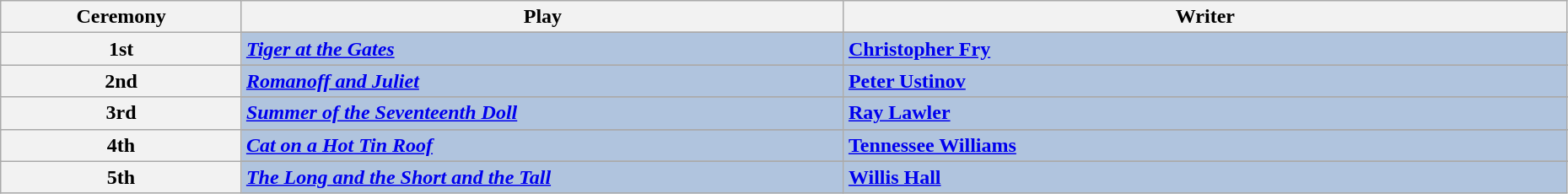<table class="wikitable" style="width:98%;">
<tr>
<th style="width:10%;">Ceremony</th>
<th style="width:25%;">Play</th>
<th style="width:30%;">Writer</th>
</tr>
<tr>
<th rowspan="2" align="center">1st</th>
</tr>
<tr style="background:#B0C4DE">
<td><strong><em><a href='#'>Tiger at the Gates</a></em></strong></td>
<td><strong><a href='#'>Christopher Fry</a></strong></td>
</tr>
<tr>
<th rowspan="2" align="center">2nd</th>
</tr>
<tr style="background:#B0C4DE">
<td><strong><a href='#'><em>Romanoff and Juliet</em></a></strong></td>
<td><strong><a href='#'>Peter Ustinov</a></strong></td>
</tr>
<tr>
<th rowspan="2" align="center">3rd</th>
</tr>
<tr style="background:#B0C4DE">
<td><strong><em><a href='#'>Summer of the Seventeenth Doll</a></em></strong></td>
<td><strong><a href='#'>Ray Lawler</a></strong></td>
</tr>
<tr>
<th rowspan="2" align="center">4th</th>
</tr>
<tr style="background:#B0C4DE">
<td><strong><em><a href='#'>Cat on a Hot Tin Roof</a></em></strong></td>
<td><strong><a href='#'>Tennessee Williams</a></strong></td>
</tr>
<tr>
<th rowspan="2" align="center">5th</th>
</tr>
<tr style="background:#B0C4DE">
<td><strong><em><a href='#'>The Long and the Short and the Tall</a></em></strong></td>
<td><strong><a href='#'>Willis Hall</a></strong></td>
</tr>
</table>
